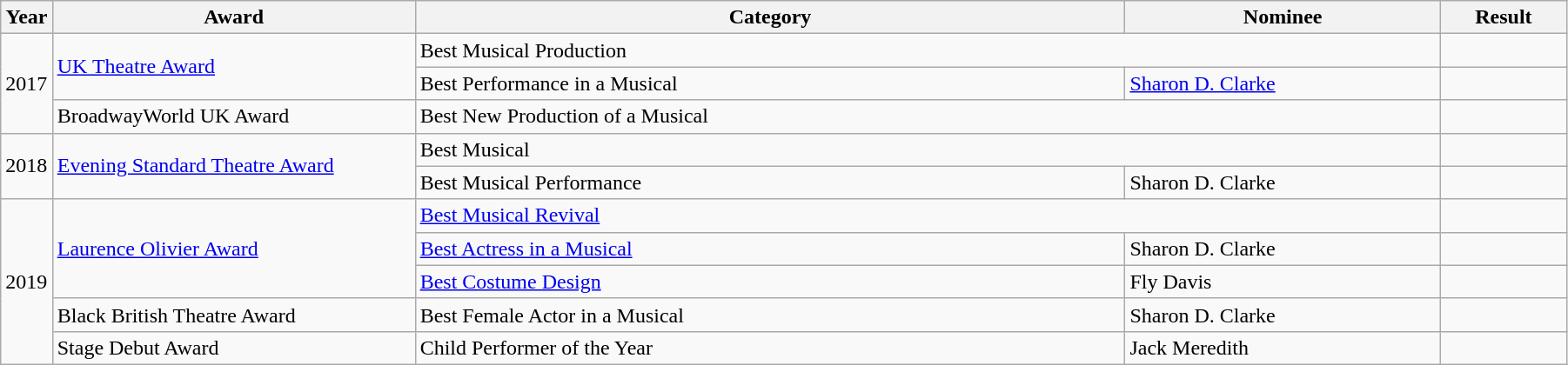<table class="wikitable" width="95%">
<tr>
<th width="3%">Year</th>
<th width="23%">Award</th>
<th width="45%">Category</th>
<th width="20%">Nominee</th>
<th width="8%">Result</th>
</tr>
<tr>
<td rowspan="3">2017</td>
<td rowspan="2"><a href='#'>UK Theatre Award</a></td>
<td colspan="2">Best Musical Production</td>
<td></td>
</tr>
<tr>
<td>Best Performance in a Musical</td>
<td><a href='#'>Sharon D. Clarke</a></td>
<td></td>
</tr>
<tr>
<td>BroadwayWorld UK Award</td>
<td colspan="2">Best New Production of a Musical</td>
<td></td>
</tr>
<tr>
<td rowspan="2">2018</td>
<td rowspan="2"><a href='#'>Evening Standard Theatre Award</a></td>
<td colspan="2">Best Musical</td>
<td></td>
</tr>
<tr>
<td>Best Musical Performance</td>
<td>Sharon D. Clarke</td>
<td></td>
</tr>
<tr>
<td rowspan="5">2019</td>
<td rowspan="3"><a href='#'>Laurence Olivier Award</a></td>
<td colspan="2"><a href='#'>Best Musical Revival</a></td>
<td></td>
</tr>
<tr>
<td><a href='#'>Best Actress in a Musical</a></td>
<td>Sharon D. Clarke</td>
<td></td>
</tr>
<tr>
<td><a href='#'>Best Costume Design</a></td>
<td>Fly Davis</td>
<td></td>
</tr>
<tr>
<td>Black British Theatre Award</td>
<td>Best Female Actor in a Musical</td>
<td>Sharon D. Clarke</td>
<td></td>
</tr>
<tr>
<td>Stage Debut Award</td>
<td>Child Performer of the Year</td>
<td>Jack Meredith</td>
<td></td>
</tr>
</table>
